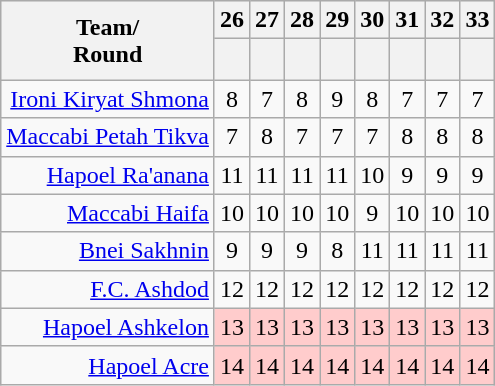<table class="wikitable sortable" style="text-align: center; font-size: 100%">
<tr style="background:#EFEFEF">
<th rowspan=2>Team/<br>Round</th>
<th>26</th>
<th>27</th>
<th>28</th>
<th>29</th>
<th>30</th>
<th>31</th>
<th>32</th>
<th>33</th>
</tr>
<tr>
<th height="20"></th>
<th></th>
<th></th>
<th></th>
<th></th>
<th></th>
<th></th>
<th></th>
</tr>
<tr>
<td align="right"><a href='#'>Ironi Kiryat Shmona</a></td>
<td>8</td>
<td>7</td>
<td>8</td>
<td>9</td>
<td>8</td>
<td>7</td>
<td>7</td>
<td>7</td>
</tr>
<tr>
<td align="right"><a href='#'>Maccabi Petah Tikva</a></td>
<td>7</td>
<td>8</td>
<td>7</td>
<td>7</td>
<td>7</td>
<td>8</td>
<td>8</td>
<td>8</td>
</tr>
<tr>
<td align="right"><a href='#'>Hapoel Ra'anana</a></td>
<td>11</td>
<td>11</td>
<td>11</td>
<td>11</td>
<td>10</td>
<td>9</td>
<td>9</td>
<td>9</td>
</tr>
<tr>
<td align="right"><a href='#'>Maccabi Haifa</a></td>
<td>10</td>
<td>10</td>
<td>10</td>
<td>10</td>
<td>9</td>
<td>10</td>
<td>10</td>
<td>10</td>
</tr>
<tr>
<td align="right"><a href='#'>Bnei Sakhnin</a></td>
<td>9</td>
<td>9</td>
<td>9</td>
<td>8</td>
<td>11</td>
<td>11</td>
<td>11</td>
<td>11</td>
</tr>
<tr>
<td align="right"><a href='#'>F.C. Ashdod</a></td>
<td>12</td>
<td>12</td>
<td>12</td>
<td>12</td>
<td>12</td>
<td>12</td>
<td>12</td>
<td>12</td>
</tr>
<tr>
<td align="right"><a href='#'>Hapoel Ashkelon</a></td>
<td bgcolor="FFCCCC">13</td>
<td bgcolor="FFCCCC">13</td>
<td bgcolor="FFCCCC">13</td>
<td bgcolor="FFCCCC">13</td>
<td bgcolor="FFCCCC">13</td>
<td bgcolor="FFCCCC">13</td>
<td bgcolor="FFCCCC">13</td>
<td bgcolor="FFCCCC">13</td>
</tr>
<tr>
<td align="right"><a href='#'>Hapoel Acre</a></td>
<td bgcolor="FFCCCC">14</td>
<td bgcolor="FFCCCC">14</td>
<td bgcolor="FFCCCC">14</td>
<td bgcolor="FFCCCC">14</td>
<td bgcolor="FFCCCC">14</td>
<td bgcolor="FFCCCC">14</td>
<td bgcolor="FFCCCC">14</td>
<td bgcolor="FFCCCC">14</td>
</tr>
</table>
